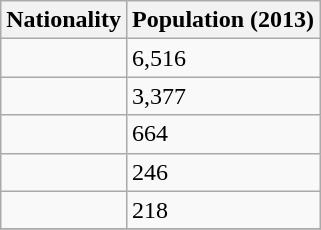<table class="wikitable floatright">
<tr>
<th>Nationality</th>
<th>Population (2013)</th>
</tr>
<tr>
<td></td>
<td>6,516</td>
</tr>
<tr>
<td></td>
<td>3,377</td>
</tr>
<tr>
<td></td>
<td>664</td>
</tr>
<tr>
<td></td>
<td>246</td>
</tr>
<tr>
<td></td>
<td>218</td>
</tr>
<tr>
</tr>
</table>
